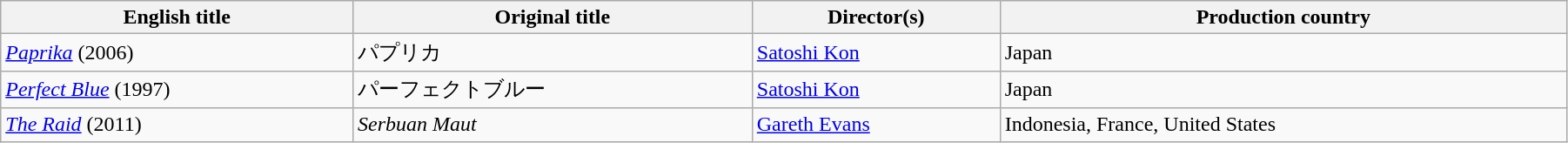<table class="wikitable" style="width:95%; margin-bottom:2px">
<tr>
<th>English title</th>
<th>Original title</th>
<th>Director(s)</th>
<th>Production country</th>
</tr>
<tr>
<td><em><a href='#'>Paprika</a></em> (2006)</td>
<td>パプリカ</td>
<td><a href='#'>Satoshi Kon</a></td>
<td>Japan</td>
</tr>
<tr>
<td><em><a href='#'>Perfect Blue</a></em> (1997)</td>
<td>パーフェクトブルー</td>
<td><a href='#'>Satoshi Kon</a></td>
<td>Japan</td>
</tr>
<tr>
<td><em><a href='#'>The Raid</a></em> (2011)</td>
<td><em>Serbuan Maut</em></td>
<td><a href='#'>Gareth Evans</a></td>
<td>Indonesia, France, United States</td>
</tr>
</table>
